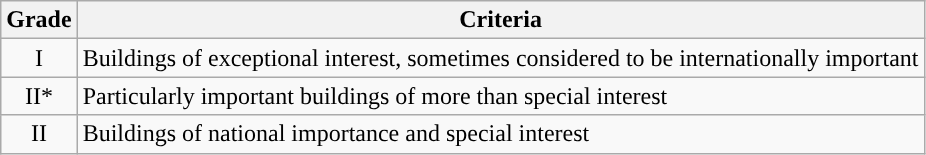<table class="wikitable">
<tr>
<th>Grade</th>
<th>Criteria</th>
</tr>
<tr>
<td align="center" >I</td>
<td>Buildings of exceptional interest, sometimes considered to be internationally important</td>
</tr>
<tr>
<td align="center" >II*</td>
<td>Particularly important buildings of more than special interest</td>
</tr>
<tr>
<td align="center" >II</td>
<td>Buildings of national importance and special interest</td>
</tr>
</table>
